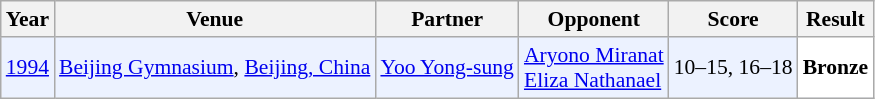<table class="sortable wikitable" style="font-size: 90%;">
<tr>
<th>Year</th>
<th>Venue</th>
<th>Partner</th>
<th>Opponent</th>
<th>Score</th>
<th>Result</th>
</tr>
<tr style="background:#ECF2FF">
<td align="center"><a href='#'>1994</a></td>
<td align="left"><a href='#'>Beijing Gymnasium</a>, <a href='#'>Beijing, China</a></td>
<td align="left"> <a href='#'>Yoo Yong-sung</a></td>
<td align="left"> <a href='#'>Aryono Miranat</a> <br>  <a href='#'>Eliza Nathanael</a></td>
<td align="left">10–15, 16–18</td>
<td style="text-align:left; background:white"> <strong>Bronze</strong></td>
</tr>
</table>
